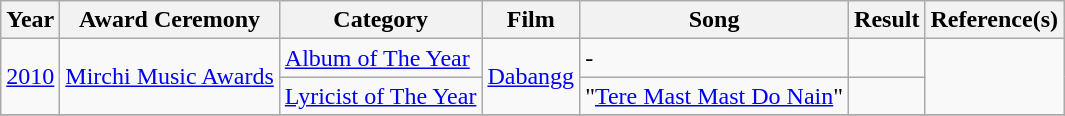<table class="wikitable">
<tr>
<th>Year</th>
<th>Award Ceremony</th>
<th>Category</th>
<th>Film</th>
<th>Song</th>
<th>Result</th>
<th>Reference(s)</th>
</tr>
<tr>
<td rowspan="2"><a href='#'>2010</a></td>
<td rowspan="2"><a href='#'>Mirchi Music Awards</a></td>
<td><a href='#'>Album of The Year</a></td>
<td rowspan="2"><a href='#'>Dabangg</a></td>
<td>-</td>
<td></td>
<td rowspan="2"></td>
</tr>
<tr>
<td><a href='#'>Lyricist of The Year</a></td>
<td>"<a href='#'>Tere Mast Mast Do Nain</a>"</td>
<td></td>
</tr>
<tr>
</tr>
</table>
